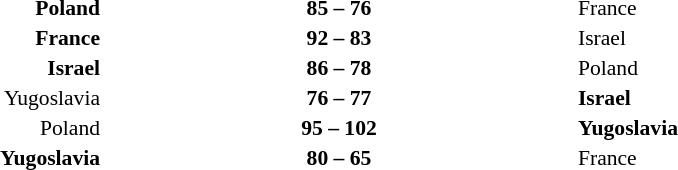<table width=75% cellspacing=1>
<tr>
<th width=25%></th>
<th width=25%></th>
<th width=25%></th>
</tr>
<tr style=font-size:90%>
<td align=right><strong>Poland</strong></td>
<td align=center><strong>85 – 76</strong></td>
<td>France</td>
</tr>
<tr style=font-size:90%>
<td align=right><strong>France</strong></td>
<td align=center><strong>92 – 83</strong></td>
<td>Israel</td>
</tr>
<tr style=font-size:90%>
<td align=right><strong>Israel</strong></td>
<td align=center><strong>86 – 78</strong></td>
<td>Poland</td>
</tr>
<tr style=font-size:90%>
<td align=right>Yugoslavia</td>
<td align=center><strong>76 – 77</strong></td>
<td><strong>Israel</strong></td>
</tr>
<tr style=font-size:90%>
<td align=right>Poland</td>
<td align=center><strong>95 – 102</strong></td>
<td><strong>Yugoslavia</strong></td>
</tr>
<tr style=font-size:90%>
<td align=right><strong>Yugoslavia</strong></td>
<td align=center><strong>80 – 65</strong></td>
<td>France</td>
</tr>
</table>
